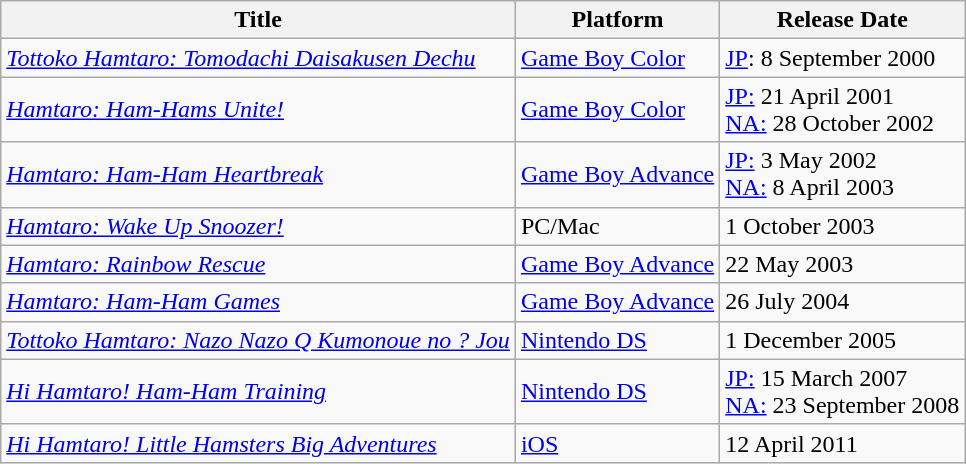<table class="wikitable">
<tr>
<th>Title</th>
<th>Platform</th>
<th>Release Date</th>
</tr>
<tr>
<td><em><a href='#'>Tottoko Hamtaro: Tomodachi Daisakusen Dechu</a></em></td>
<td><a href='#'>Game Boy Color</a></td>
<td><a href='#'>JP</a>: 8 September 2000</td>
</tr>
<tr>
<td><em><a href='#'>Hamtaro: Ham-Hams Unite!</a></em></td>
<td><a href='#'>Game Boy Color</a></td>
<td><a href='#'>JP:</a> 21 April 2001<br><a href='#'>NA:</a> 28 October 2002</td>
</tr>
<tr>
<td><em><a href='#'>Hamtaro: Ham-Ham Heartbreak</a></em></td>
<td><a href='#'>Game Boy Advance</a></td>
<td><a href='#'>JP:</a> 3 May 2002<br><a href='#'>NA:</a> 8 April 2003</td>
</tr>
<tr>
<td><em><a href='#'>Hamtaro: Wake Up Snoozer!</a></em></td>
<td>PC/Mac</td>
<td>1 October 2003</td>
</tr>
<tr>
<td><em><a href='#'>Hamtaro: Rainbow Rescue</a></em></td>
<td><a href='#'>Game Boy Advance</a></td>
<td>22 May 2003</td>
</tr>
<tr>
<td><em><a href='#'>Hamtaro: Ham-Ham Games</a></em></td>
<td><a href='#'>Game Boy Advance</a></td>
<td>26 July 2004</td>
</tr>
<tr>
<td><em><a href='#'>Tottoko Hamtaro: Nazo Nazo Q Kumonoue no ? Jou</a></em></td>
<td><a href='#'>Nintendo DS</a></td>
<td>1 December 2005</td>
</tr>
<tr>
<td><em><a href='#'>Hi Hamtaro! Ham-Ham Training</a></em></td>
<td><a href='#'>Nintendo DS</a></td>
<td><a href='#'>JP:</a> 15 March 2007<br><a href='#'>NA:</a> 23 September 2008</td>
</tr>
<tr>
<td><em><a href='#'>Hi Hamtaro! Little Hamsters Big Adventures</a></em></td>
<td><a href='#'>iOS</a></td>
<td>12 April 2011</td>
</tr>
</table>
